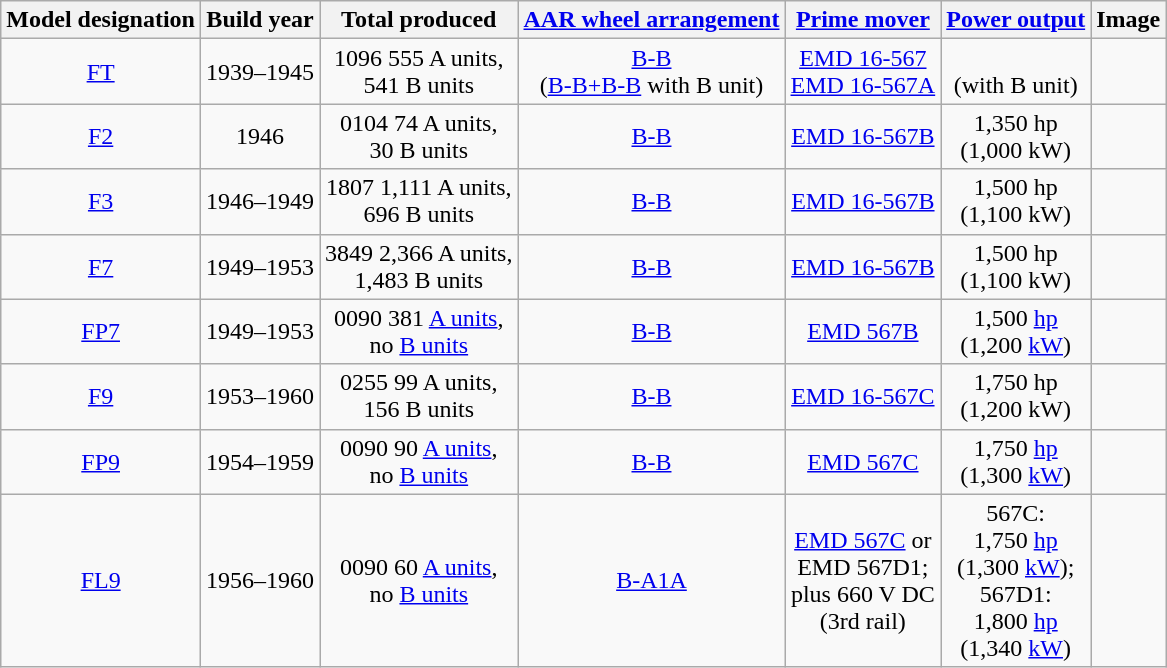<table class="wikitable sortable">
<tr>
<th>Model designation</th>
<th>Build year</th>
<th>Total produced</th>
<th><a href='#'>AAR wheel arrangement</a></th>
<th><a href='#'>Prime mover</a></th>
<th><a href='#'>Power output</a></th>
<th class="unsortable">Image</th>
</tr>
<tr align="center">
<td><a href='#'>FT</a></td>
<td>1939–1945</td>
<td><span>1096</span> 555 A units,<br> 541 B units</td>
<td><a href='#'>B-B</a><br>(<a href='#'>B-B+B-B</a> with B unit)</td>
<td><a href='#'>EMD 16-567</a><br><a href='#'>EMD 16-567A</a></td>
<td><br>(with B unit)</td>
<td></td>
</tr>
<tr align="center">
<td><a href='#'>F2</a></td>
<td>1946</td>
<td><span>0104</span> 74 A units,<br> 30 B units</td>
<td><a href='#'>B-B</a></td>
<td><a href='#'>EMD 16-567B</a></td>
<td>1,350 hp<br>(1,000 kW)</td>
<td></td>
</tr>
<tr align="center">
<td><a href='#'>F3</a></td>
<td>1946–1949</td>
<td><span>1807</span> 1,111 A units,<br> 696 B units</td>
<td><a href='#'>B-B</a></td>
<td><a href='#'>EMD 16-567B</a></td>
<td>1,500 hp<br>(1,100 kW)</td>
<td></td>
</tr>
<tr align="center">
<td><a href='#'>F7</a></td>
<td>1949–1953</td>
<td><span>3849</span> 2,366 A units,<br>1,483 B units</td>
<td><a href='#'>B-B</a></td>
<td><a href='#'>EMD 16-567B</a></td>
<td>1,500 hp<br>(1,100 kW)</td>
<td></td>
</tr>
<tr align="center">
<td><a href='#'>FP7</a></td>
<td>1949–1953</td>
<td><span>0090</span> 381 <a href='#'>A units</a>,<br>no <a href='#'>B units</a></td>
<td><a href='#'>B-B</a></td>
<td><a href='#'>EMD 567B</a></td>
<td>1,500 <a href='#'>hp</a><br>(1,200 <a href='#'>kW</a>)</td>
<td></td>
</tr>
<tr align="center">
<td><a href='#'>F9</a></td>
<td>1953–1960</td>
<td><span>0255</span> 99 A units,<br>156 B units</td>
<td><a href='#'>B-B</a></td>
<td><a href='#'>EMD 16-567C</a></td>
<td>1,750 hp<br>(1,200 kW)</td>
<td></td>
</tr>
<tr align="center">
<td><a href='#'>FP9</a></td>
<td>1954–1959</td>
<td><span>0090</span> 90 <a href='#'>A units</a>,<br>no <a href='#'>B units</a></td>
<td><a href='#'>B-B</a></td>
<td><a href='#'>EMD 567C</a></td>
<td>1,750 <a href='#'>hp</a><br>(1,300 <a href='#'>kW</a>)</td>
<td></td>
</tr>
<tr align="center">
<td><a href='#'>FL9</a></td>
<td>1956–1960</td>
<td><span>0090</span> 60 <a href='#'>A units</a>,<br>no <a href='#'>B units</a></td>
<td><a href='#'>B-A1A</a></td>
<td><a href='#'>EMD 567C</a> or<br>EMD 567D1;<br> plus 660 V DC<br>(3rd rail)</td>
<td>567C:<br>1,750 <a href='#'>hp</a><br>(1,300 <a href='#'>kW</a>); <br>567D1:<br>1,800 <a href='#'>hp</a><br>(1,340 <a href='#'>kW</a>)</td>
<td></td>
</tr>
</table>
